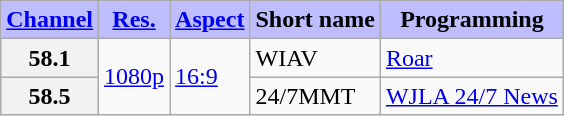<table class="wikitable">
<tr>
<th style="background-color: #bdbdff" scope = "col"><a href='#'>Channel</a></th>
<th style="background-color: #bdbdff" scope = "col"><a href='#'>Res.</a></th>
<th style="background-color: #bdbdff" scope = "col"><a href='#'>Aspect</a></th>
<th style="background-color: #bdbdff" scope = "col">Short name</th>
<th style="background-color: #bdbdff" scope = "col">Programming</th>
</tr>
<tr>
<th scope = "row">58.1</th>
<td rowspan=2><a href='#'>1080p</a></td>
<td rowspan=2><a href='#'>16:9</a></td>
<td>WIAV</td>
<td><a href='#'>Roar</a></td>
</tr>
<tr>
<th scope = "row">58.5</th>
<td>24/7MMT</td>
<td><a href='#'>WJLA 24/7 News</a></td>
</tr>
</table>
